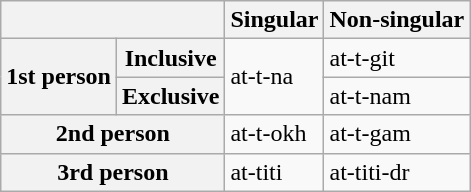<table class="wikitable">
<tr>
<th colspan="2"></th>
<th>Singular</th>
<th>Non-singular</th>
</tr>
<tr>
<th rowspan="2">1st person</th>
<th>Inclusive</th>
<td rowspan="2">at-t-na</td>
<td>at-t-git</td>
</tr>
<tr>
<th>Exclusive</th>
<td>at-t-nam</td>
</tr>
<tr>
<th colspan="2">2nd person</th>
<td>at-t-okh</td>
<td>at-t-gam</td>
</tr>
<tr>
<th colspan="2">3rd person</th>
<td>at-titi</td>
<td>at-titi-dr</td>
</tr>
</table>
